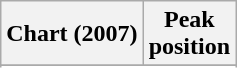<table class="wikitable sortable plainrowheaders">
<tr>
<th scope="col">Chart (2007)</th>
<th scope="col">Peak<br>position</th>
</tr>
<tr>
</tr>
<tr>
</tr>
<tr>
</tr>
<tr>
</tr>
</table>
